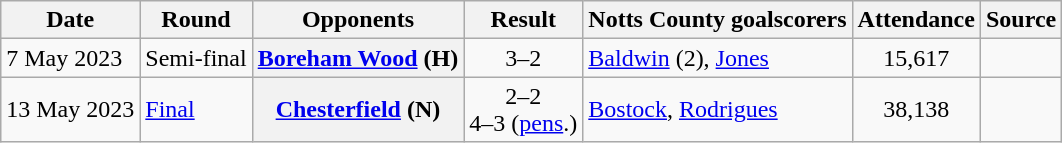<table class="wikitable plainrowheaders sortable">
<tr>
<th scope=col>Date</th>
<th scope=col>Round</th>
<th scope=col>Opponents</th>
<th scope=col>Result</th>
<th scope=col class=unsortable>Notts County goalscorers</th>
<th scope=col>Attendance</th>
<th scope=col class=unsortable>Source</th>
</tr>
<tr>
<td>7 May 2023</td>
<td>Semi-final</td>
<th scope=row><a href='#'>Boreham Wood</a> (H)</th>
<td align=center>3–2 </td>
<td><a href='#'>Baldwin</a> (2), <a href='#'>Jones</a></td>
<td align=center>15,617</td>
<td align=center></td>
</tr>
<tr>
<td>13 May 2023</td>
<td><a href='#'>Final</a></td>
<th scope=row><a href='#'>Chesterfield</a> (N)</th>
<td align=center>2–2  <br> 4–3 (<a href='#'>pens</a>.)</td>
<td><a href='#'>Bostock</a>, <a href='#'>Rodrigues</a></td>
<td align=center>38,138</td>
<td align=center></td>
</tr>
</table>
